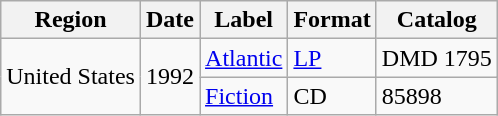<table class="wikitable">
<tr>
<th>Region</th>
<th>Date</th>
<th>Label</th>
<th>Format</th>
<th>Catalog</th>
</tr>
<tr>
<td rowspan="3">United States</td>
<td rowspan="3">1992</td>
<td rowspan="2"><a href='#'>Atlantic</a></td>
<td rowspan="2"><a href='#'>LP</a></td>
<td>DMD 1795</td>
</tr>
<tr>
<td rowspan="2">85898</td>
</tr>
<tr>
<td><a href='#'>Fiction</a></td>
<td>CD</td>
</tr>
</table>
